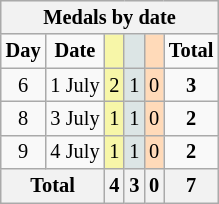<table class="wikitable" style="font-size:85%; text-align:center;">
<tr style="background:#efefef;">
<th colspan=6><strong>Medals by date</strong></th>
</tr>
<tr>
<td><strong>Day</strong></td>
<td><strong>Date</strong></td>
<td style="background:#F7F6A8;"></td>
<td style="background:#DCE5E5;"></td>
<td style="background:#FFDAB9;"></td>
<td><strong>Total</strong></td>
</tr>
<tr>
<td>6</td>
<td>1 July</td>
<td style="background:#F7F6A8;">2</td>
<td style="background:#DCE5E5;">1</td>
<td style="background:#FFDAB9;">0</td>
<td><strong>3</strong></td>
</tr>
<tr>
<td>8</td>
<td>3 July</td>
<td style="background:#F7F6A8;">1</td>
<td style="background:#DCE5E5;">1</td>
<td style="background:#FFDAB9;">0</td>
<td><strong>2</strong></td>
</tr>
<tr>
<td>9</td>
<td>4 July</td>
<td style="background:#F7F6A8;">1</td>
<td style="background:#DCE5E5;">1</td>
<td style="background:#FFDAB9;">0</td>
<td><strong>2</strong></td>
</tr>
<tr>
<th colspan="2">Total</th>
<th>4</th>
<th>3</th>
<th>0</th>
<th>7</th>
</tr>
</table>
